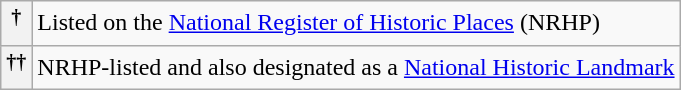<table class="wikitable">
<tr>
<th><sup>†</sup></th>
<td>Listed on the <a href='#'>National Register of Historic Places</a> (NRHP)</td>
</tr>
<tr>
<th><sup>††</sup></th>
<td>NRHP-listed and also designated as a <a href='#'>National Historic Landmark</a></td>
</tr>
</table>
